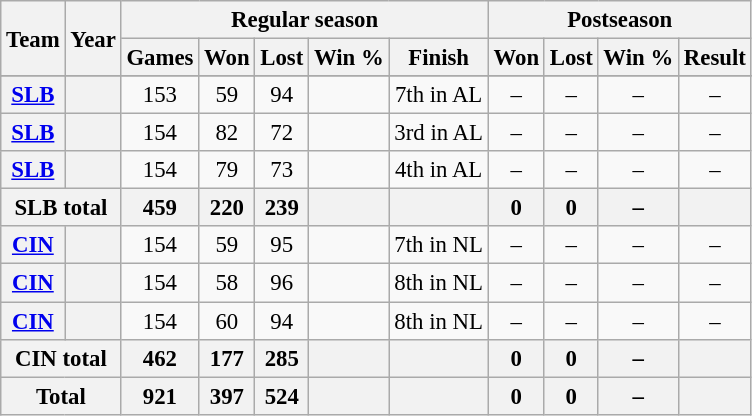<table class="wikitable" style="font-size: 95%; text-align:center;">
<tr>
<th rowspan="2">Team</th>
<th rowspan="2">Year</th>
<th colspan="5">Regular season</th>
<th colspan="4">Postseason</th>
</tr>
<tr>
<th>Games</th>
<th>Won</th>
<th>Lost</th>
<th>Win %</th>
<th>Finish</th>
<th>Won</th>
<th>Lost</th>
<th>Win %</th>
<th>Result</th>
</tr>
<tr>
</tr>
<tr>
<th><a href='#'>SLB</a></th>
<th></th>
<td>153</td>
<td>59</td>
<td>94</td>
<td></td>
<td>7th in AL</td>
<td>–</td>
<td>–</td>
<td>–</td>
<td>–</td>
</tr>
<tr>
<th><a href='#'>SLB</a></th>
<th></th>
<td>154</td>
<td>82</td>
<td>72</td>
<td></td>
<td>3rd in AL</td>
<td>–</td>
<td>–</td>
<td>–</td>
<td>–</td>
</tr>
<tr>
<th><a href='#'>SLB</a></th>
<th></th>
<td>154</td>
<td>79</td>
<td>73</td>
<td></td>
<td>4th in AL</td>
<td>–</td>
<td>–</td>
<td>–</td>
<td>–</td>
</tr>
<tr>
<th colspan="2">SLB total</th>
<th>459</th>
<th>220</th>
<th>239</th>
<th></th>
<th></th>
<th>0</th>
<th>0</th>
<th>–</th>
<th></th>
</tr>
<tr>
<th><a href='#'>CIN</a></th>
<th></th>
<td>154</td>
<td>59</td>
<td>95</td>
<td></td>
<td>7th in NL</td>
<td>–</td>
<td>–</td>
<td>–</td>
<td>–</td>
</tr>
<tr>
<th><a href='#'>CIN</a></th>
<th></th>
<td>154</td>
<td>58</td>
<td>96</td>
<td></td>
<td>8th in NL</td>
<td>–</td>
<td>–</td>
<td>–</td>
<td>–</td>
</tr>
<tr>
<th><a href='#'>CIN</a></th>
<th></th>
<td>154</td>
<td>60</td>
<td>94</td>
<td></td>
<td>8th in NL</td>
<td>–</td>
<td>–</td>
<td>–</td>
<td>–</td>
</tr>
<tr>
<th colspan="2">CIN total</th>
<th>462</th>
<th>177</th>
<th>285</th>
<th></th>
<th></th>
<th>0</th>
<th>0</th>
<th>–</th>
<th></th>
</tr>
<tr>
<th colspan="2">Total</th>
<th>921</th>
<th>397</th>
<th>524</th>
<th></th>
<th></th>
<th>0</th>
<th>0</th>
<th>–</th>
<th></th>
</tr>
</table>
